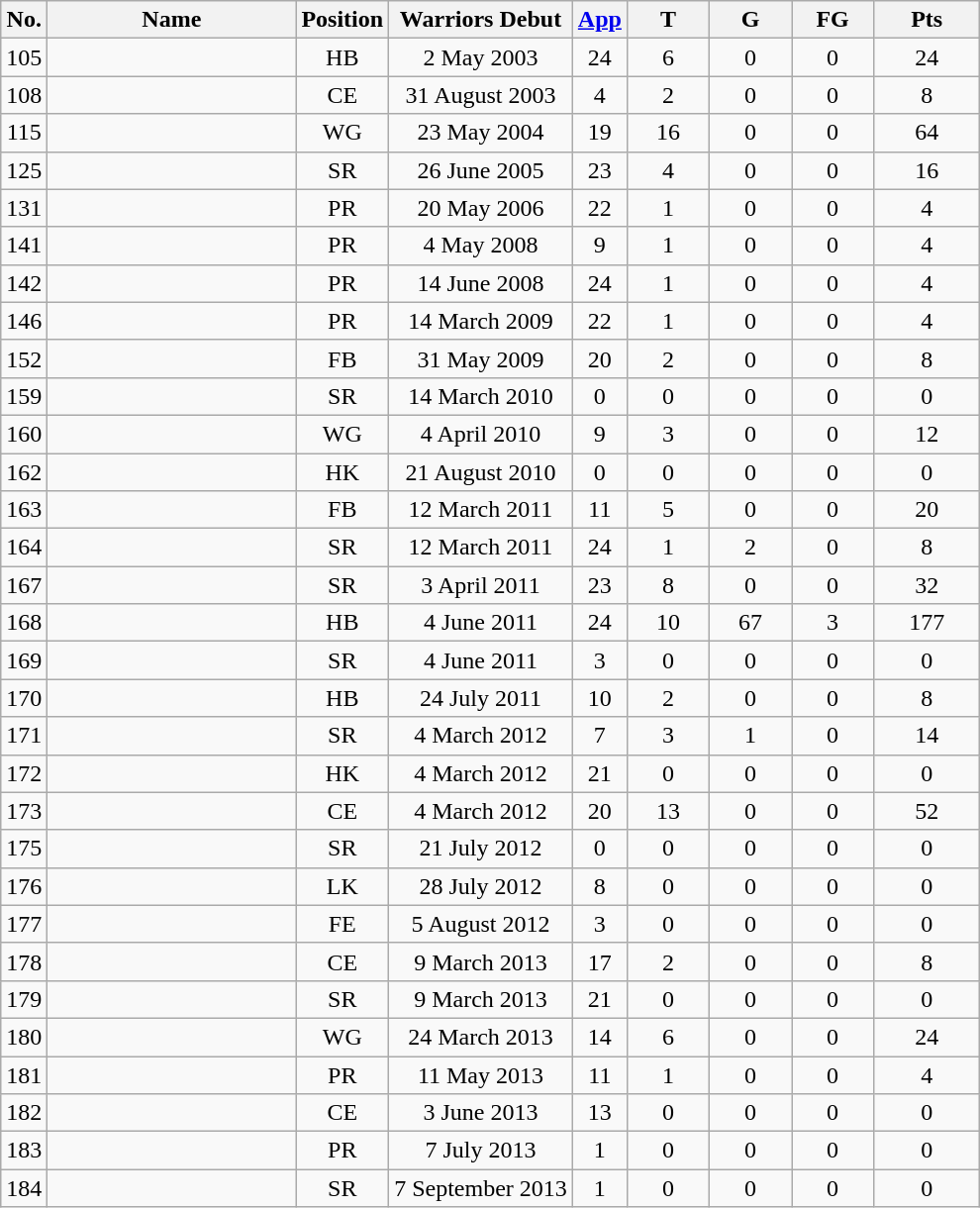<table class="wikitable sortable" style="text-align: center;">
<tr>
<th>No.</th>
<th style="width:10em">Name</th>
<th>Position</th>
<th>Warriors Debut</th>
<th><a href='#'>App</a></th>
<th style="width:3em">T</th>
<th style="width:3em">G</th>
<th style="width:3em">FG</th>
<th style="width:4em">Pts</th>
</tr>
<tr>
<td>105</td>
<td align=left></td>
<td>HB</td>
<td>2 May 2003</td>
<td>24</td>
<td>6</td>
<td>0</td>
<td>0</td>
<td>24</td>
</tr>
<tr>
<td>108</td>
<td align=left></td>
<td>CE</td>
<td>31 August 2003</td>
<td>4</td>
<td>2</td>
<td>0</td>
<td>0</td>
<td>8</td>
</tr>
<tr>
<td>115</td>
<td align=left></td>
<td>WG</td>
<td>23 May 2004</td>
<td>19</td>
<td>16</td>
<td>0</td>
<td>0</td>
<td>64</td>
</tr>
<tr>
<td>125</td>
<td align=left></td>
<td>SR</td>
<td>26 June 2005</td>
<td>23</td>
<td>4</td>
<td>0</td>
<td>0</td>
<td>16</td>
</tr>
<tr>
<td>131</td>
<td align=left></td>
<td>PR</td>
<td>20 May 2006</td>
<td>22</td>
<td>1</td>
<td>0</td>
<td>0</td>
<td>4</td>
</tr>
<tr>
<td>141</td>
<td align=left></td>
<td>PR</td>
<td>4 May 2008</td>
<td>9</td>
<td>1</td>
<td>0</td>
<td>0</td>
<td>4</td>
</tr>
<tr>
<td>142</td>
<td align=left></td>
<td>PR</td>
<td>14 June 2008</td>
<td>24</td>
<td>1</td>
<td>0</td>
<td>0</td>
<td>4</td>
</tr>
<tr>
<td>146</td>
<td align=left></td>
<td>PR</td>
<td>14 March 2009</td>
<td>22</td>
<td>1</td>
<td>0</td>
<td>0</td>
<td>4</td>
</tr>
<tr>
<td>152</td>
<td align=left></td>
<td>FB</td>
<td>31 May 2009</td>
<td>20</td>
<td>2</td>
<td>0</td>
<td>0</td>
<td>8</td>
</tr>
<tr>
<td>159</td>
<td align=left></td>
<td>SR</td>
<td>14 March 2010</td>
<td>0</td>
<td>0</td>
<td>0</td>
<td>0</td>
<td>0</td>
</tr>
<tr>
<td>160</td>
<td align=left></td>
<td>WG</td>
<td>4 April 2010</td>
<td>9</td>
<td>3</td>
<td>0</td>
<td>0</td>
<td>12</td>
</tr>
<tr>
<td>162</td>
<td align=left></td>
<td>HK</td>
<td>21 August 2010</td>
<td>0</td>
<td>0</td>
<td>0</td>
<td>0</td>
<td>0</td>
</tr>
<tr>
<td>163</td>
<td align=left></td>
<td>FB</td>
<td>12 March 2011</td>
<td>11</td>
<td>5</td>
<td>0</td>
<td>0</td>
<td>20</td>
</tr>
<tr>
<td>164</td>
<td align=left></td>
<td>SR</td>
<td>12 March 2011</td>
<td>24</td>
<td>1</td>
<td>2</td>
<td>0</td>
<td>8</td>
</tr>
<tr>
<td>167</td>
<td align=left></td>
<td>SR</td>
<td>3 April 2011</td>
<td>23</td>
<td>8</td>
<td>0</td>
<td>0</td>
<td>32</td>
</tr>
<tr>
<td>168</td>
<td align=left></td>
<td>HB</td>
<td>4 June 2011</td>
<td>24</td>
<td>10</td>
<td>67</td>
<td>3</td>
<td>177</td>
</tr>
<tr>
<td>169</td>
<td align=left></td>
<td>SR</td>
<td>4 June 2011</td>
<td>3</td>
<td>0</td>
<td>0</td>
<td>0</td>
<td>0</td>
</tr>
<tr>
<td>170</td>
<td align=left></td>
<td>HB</td>
<td>24 July 2011</td>
<td>10</td>
<td>2</td>
<td>0</td>
<td>0</td>
<td>8</td>
</tr>
<tr>
<td>171</td>
<td align=left></td>
<td>SR</td>
<td>4 March 2012</td>
<td>7</td>
<td>3</td>
<td>1</td>
<td>0</td>
<td>14</td>
</tr>
<tr>
<td>172</td>
<td align=left></td>
<td>HK</td>
<td>4 March 2012</td>
<td>21</td>
<td>0</td>
<td>0</td>
<td>0</td>
<td>0</td>
</tr>
<tr>
<td>173</td>
<td align=left></td>
<td>CE</td>
<td>4 March 2012</td>
<td>20</td>
<td>13</td>
<td>0</td>
<td>0</td>
<td>52</td>
</tr>
<tr>
<td>175</td>
<td align=left></td>
<td>SR</td>
<td>21 July 2012</td>
<td>0</td>
<td>0</td>
<td>0</td>
<td>0</td>
<td>0</td>
</tr>
<tr>
<td>176</td>
<td align=left></td>
<td>LK</td>
<td>28 July 2012</td>
<td>8</td>
<td>0</td>
<td>0</td>
<td>0</td>
<td>0</td>
</tr>
<tr>
<td>177</td>
<td align=left></td>
<td>FE</td>
<td>5 August 2012</td>
<td>3</td>
<td>0</td>
<td>0</td>
<td>0</td>
<td>0</td>
</tr>
<tr>
<td>178</td>
<td align=left></td>
<td>CE</td>
<td>9 March 2013</td>
<td>17</td>
<td>2</td>
<td>0</td>
<td>0</td>
<td>8</td>
</tr>
<tr>
<td>179</td>
<td align=left></td>
<td>SR</td>
<td>9 March 2013</td>
<td>21</td>
<td>0</td>
<td>0</td>
<td>0</td>
<td>0</td>
</tr>
<tr>
<td>180</td>
<td align=left></td>
<td>WG</td>
<td>24 March 2013</td>
<td>14</td>
<td>6</td>
<td>0</td>
<td>0</td>
<td>24</td>
</tr>
<tr>
<td>181</td>
<td align=left></td>
<td>PR</td>
<td>11 May 2013</td>
<td>11</td>
<td>1</td>
<td>0</td>
<td>0</td>
<td>4</td>
</tr>
<tr>
<td>182</td>
<td align=left></td>
<td>CE</td>
<td>3 June 2013</td>
<td>13</td>
<td>0</td>
<td>0</td>
<td>0</td>
<td>0</td>
</tr>
<tr>
<td>183</td>
<td align=left></td>
<td>PR</td>
<td>7 July 2013</td>
<td>1</td>
<td>0</td>
<td>0</td>
<td>0</td>
<td>0</td>
</tr>
<tr>
<td>184</td>
<td align=left></td>
<td>SR</td>
<td>7 September 2013</td>
<td>1</td>
<td>0</td>
<td>0</td>
<td>0</td>
<td>0</td>
</tr>
</table>
